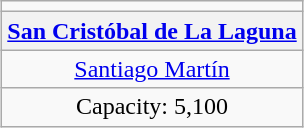<table class="wikitable" style="margin:1em auto; text-align:center">
<tr>
<td></td>
</tr>
<tr>
<th><a href='#'>San Cristóbal de La Laguna</a></th>
</tr>
<tr>
<td><a href='#'>Santiago Martín</a></td>
</tr>
<tr>
<td>Capacity: 5,100</td>
</tr>
</table>
